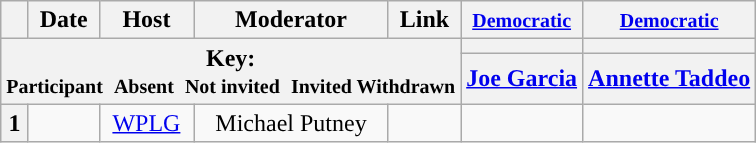<table class="wikitable" style="text-align:center;">
<tr>
<th scope="col"></th>
<th scope="col">Date</th>
<th scope="col">Host</th>
<th scope="col">Moderator</th>
<th scope="col">Link</th>
<th scope="col"><small><a href='#'>Democratic</a></small></th>
<th scope="col"><small><a href='#'>Democratic</a></small></th>
</tr>
<tr>
<th colspan="5" rowspan="2">Key:<br> <small>Participant </small>  <small>Absent </small>  <small>Not invited </small>  <small>Invited  Withdrawn</small></th>
<th scope="col" style="background:"></th>
<th scope="col" style="background:"></th>
</tr>
<tr>
<th scope="col"><a href='#'>Joe Garcia</a></th>
<th scope="col"><a href='#'>Annette Taddeo</a></th>
</tr>
<tr>
<th>1</th>
<td style="white-space:nowrap;"></td>
<td style="white-space:nowrap;"><a href='#'>WPLG</a></td>
<td style="white-space:nowrap;">Michael Putney</td>
<td style="white-space:nowrap;"></td>
<td></td>
<td></td>
</tr>
</table>
